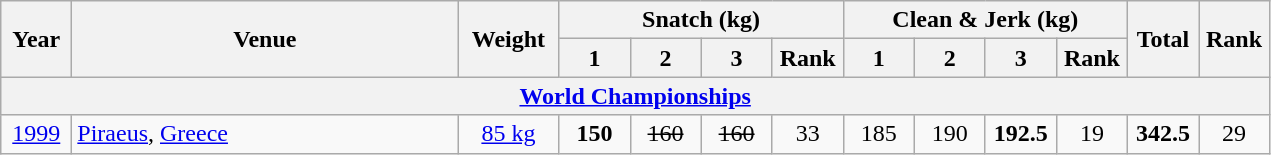<table class = "wikitable" style="text-align:center;">
<tr>
<th rowspan=2 width=40>Year</th>
<th rowspan=2 width=250>Venue</th>
<th rowspan=2 width=60>Weight</th>
<th colspan=4>Snatch (kg)</th>
<th colspan=4>Clean & Jerk (kg)</th>
<th rowspan=2 width=40>Total</th>
<th rowspan=2 width=40>Rank</th>
</tr>
<tr>
<th width=40>1</th>
<th width=40>2</th>
<th width=40>3</th>
<th width=40>Rank</th>
<th width=40>1</th>
<th width=40>2</th>
<th width=40>3</th>
<th width=40>Rank</th>
</tr>
<tr>
<th colspan=13><a href='#'>World Championships</a></th>
</tr>
<tr>
<td><a href='#'>1999</a></td>
<td align=left> <a href='#'>Piraeus</a>, <a href='#'>Greece</a></td>
<td><a href='#'>85 kg</a></td>
<td><strong>150</strong></td>
<td><s>160</s></td>
<td><s>160</s></td>
<td>33</td>
<td>185</td>
<td>190</td>
<td><strong>192.5</strong></td>
<td>19</td>
<td><strong>342.5</strong></td>
<td>29</td>
</tr>
</table>
